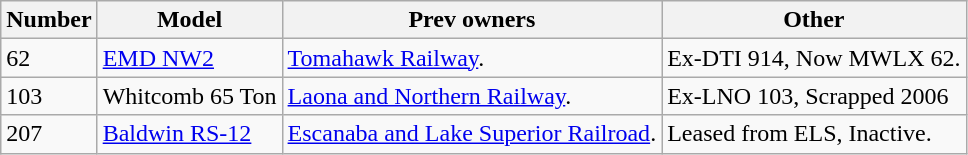<table class="wikitable">
<tr>
<th>Number</th>
<th>Model</th>
<th>Prev owners</th>
<th>Other</th>
</tr>
<tr>
<td>62</td>
<td><a href='#'>EMD NW2</a></td>
<td><a href='#'>Tomahawk Railway</a>.</td>
<td>Ex-DTI 914, Now MWLX 62.</td>
</tr>
<tr>
<td>103</td>
<td>Whitcomb 65 Ton</td>
<td><a href='#'>Laona and Northern Railway</a>.</td>
<td>Ex-LNO 103, Scrapped 2006</td>
</tr>
<tr>
<td>207</td>
<td><a href='#'>Baldwin RS-12</a></td>
<td><a href='#'>Escanaba and Lake Superior Railroad</a>.</td>
<td>Leased from ELS, Inactive.</td>
</tr>
</table>
